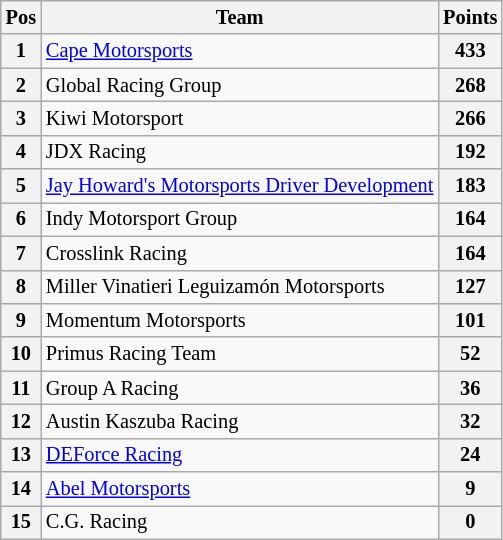<table class="wikitable" style="font-size:85%">
<tr>
<th>Pos</th>
<th>Team</th>
<th>Points</th>
</tr>
<tr>
<th>1</th>
<td><a href='#'>Cape Motorsports</a></td>
<th>433</th>
</tr>
<tr>
<th>2</th>
<td>Global Racing Group</td>
<th>268</th>
</tr>
<tr>
<th>3</th>
<td>Kiwi Motorsport</td>
<th>266</th>
</tr>
<tr>
<th>4</th>
<td>JDX Racing</td>
<th>192</th>
</tr>
<tr>
<th>5</th>
<td><a href='#'>Jay Howard's Motorsports Driver Development</a></td>
<th>183</th>
</tr>
<tr>
<th>6</th>
<td>Indy Motorsport Group</td>
<th>164</th>
</tr>
<tr>
<th>7</th>
<td>Crosslink Racing</td>
<th>164</th>
</tr>
<tr>
<th>8</th>
<td>Miller Vinatieri Leguizamón Motorsports</td>
<th>127</th>
</tr>
<tr>
<th>9</th>
<td>Momentum Motorsports</td>
<th>101</th>
</tr>
<tr>
<th>10</th>
<td>Primus Racing Team</td>
<th>52</th>
</tr>
<tr>
<th>11</th>
<td>Group A Racing</td>
<th>36</th>
</tr>
<tr>
<th>12</th>
<td>Austin Kaszuba Racing</td>
<th>32</th>
</tr>
<tr>
<th>13</th>
<td><a href='#'>DEForce Racing</a></td>
<th>24</th>
</tr>
<tr>
<th>14</th>
<td><a href='#'>Abel Motorsports</a></td>
<th>9</th>
</tr>
<tr>
<th>15</th>
<td>C.G. Racing</td>
<th>0</th>
</tr>
</table>
